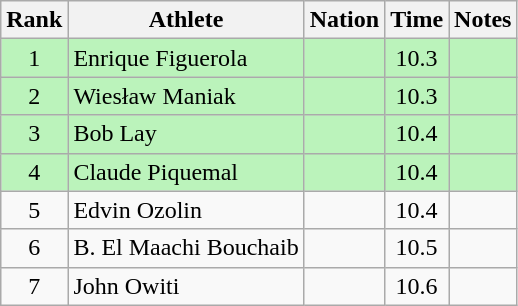<table class="wikitable sortable" style="text-align:center">
<tr>
<th>Rank</th>
<th>Athlete</th>
<th>Nation</th>
<th>Time</th>
<th>Notes</th>
</tr>
<tr bgcolor=bbf3bb>
<td>1</td>
<td align=left>Enrique Figuerola</td>
<td align=left></td>
<td>10.3</td>
<td></td>
</tr>
<tr bgcolor=bbf3bb>
<td>2</td>
<td align=left>Wiesław Maniak</td>
<td align=left></td>
<td>10.3</td>
<td></td>
</tr>
<tr bgcolor=bbf3bb>
<td>3</td>
<td align=left>Bob Lay</td>
<td align=left></td>
<td>10.4</td>
<td></td>
</tr>
<tr bgcolor=bbf3bb>
<td>4</td>
<td align=left>Claude Piquemal</td>
<td align=left></td>
<td>10.4</td>
<td></td>
</tr>
<tr>
<td>5</td>
<td align=left>Edvin Ozolin</td>
<td align=left></td>
<td>10.4</td>
<td></td>
</tr>
<tr>
<td>6</td>
<td align=left>B. El Maachi Bouchaib</td>
<td align=left></td>
<td>10.5</td>
<td></td>
</tr>
<tr>
<td>7</td>
<td align=left>John Owiti</td>
<td align=left></td>
<td>10.6</td>
<td></td>
</tr>
</table>
